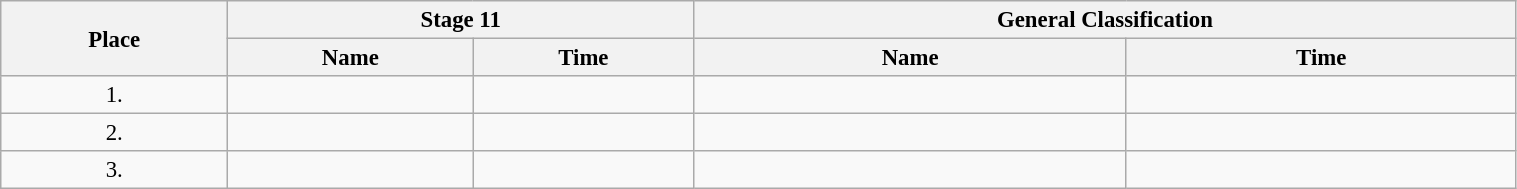<table class="wikitable"  style="font-size:95%; width:80%;">
<tr>
<th rowspan="2">Place</th>
<th colspan="2">Stage 11</th>
<th colspan="2">General Classification</th>
</tr>
<tr>
<th>Name</th>
<th>Time</th>
<th>Name</th>
<th>Time</th>
</tr>
<tr>
<td style="text-align:center;">1.</td>
<td></td>
<td></td>
<td></td>
<td></td>
</tr>
<tr>
<td style="text-align:center;">2.</td>
<td></td>
<td></td>
<td></td>
<td></td>
</tr>
<tr>
<td style="text-align:center;">3.</td>
<td></td>
<td></td>
<td></td>
<td></td>
</tr>
</table>
